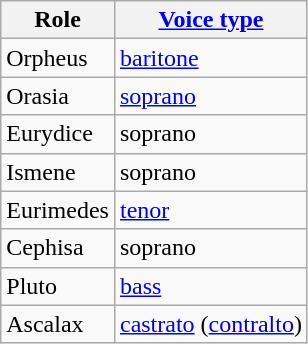<table class="wikitable">
<tr>
<th>Role</th>
<th><a href='#'>Voice type</a></th>
</tr>
<tr>
<td>Orpheus</td>
<td><a href='#'>baritone</a></td>
</tr>
<tr>
<td>Orasia</td>
<td><a href='#'>soprano</a></td>
</tr>
<tr>
<td>Eurydice</td>
<td>soprano</td>
</tr>
<tr>
<td>Ismene</td>
<td>soprano</td>
</tr>
<tr>
<td>Eurimedes</td>
<td><a href='#'>tenor</a></td>
</tr>
<tr>
<td>Cephisa</td>
<td>soprano</td>
</tr>
<tr>
<td>Pluto</td>
<td><a href='#'>bass</a></td>
</tr>
<tr>
<td>Ascalax</td>
<td><a href='#'>castrato</a> (<a href='#'>contralto</a>)</td>
</tr>
</table>
